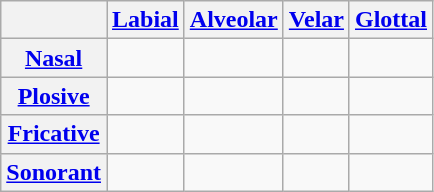<table class="wikitable" style="text-align:center;">
<tr>
<th></th>
<th><a href='#'>Labial</a></th>
<th><a href='#'>Alveolar</a></th>
<th><a href='#'>Velar</a></th>
<th><a href='#'>Glottal</a></th>
</tr>
<tr>
<th><a href='#'>Nasal</a></th>
<td> </td>
<td> </td>
<td> </td>
<td></td>
</tr>
<tr>
<th><a href='#'>Plosive</a></th>
<td> </td>
<td> </td>
<td>   </td>
<td> </td>
</tr>
<tr>
<th><a href='#'>Fricative</a></th>
<td> </td>
<td> </td>
<td> </td>
<td> </td>
</tr>
<tr>
<th><a href='#'>Sonorant</a></th>
<td></td>
<td> </td>
<td></td>
<td></td>
</tr>
</table>
